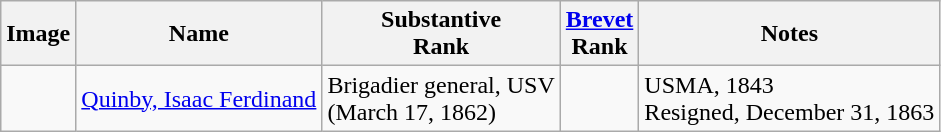<table class="wikitable sortable">
<tr>
<th class="unsortable">Image</th>
<th>Name</th>
<th>Substantive<br>Rank</th>
<th><a href='#'>Brevet</a><br>Rank</th>
<th class="unsortable">Notes</th>
</tr>
<tr>
<td></td>
<td><a href='#'>Quinby, Isaac Ferdinand</a></td>
<td>Brigadier general, USV<br>(March 17, 1862)</td>
<td></td>
<td>USMA, 1843<br>Resigned, December 31, 1863</td>
</tr>
</table>
